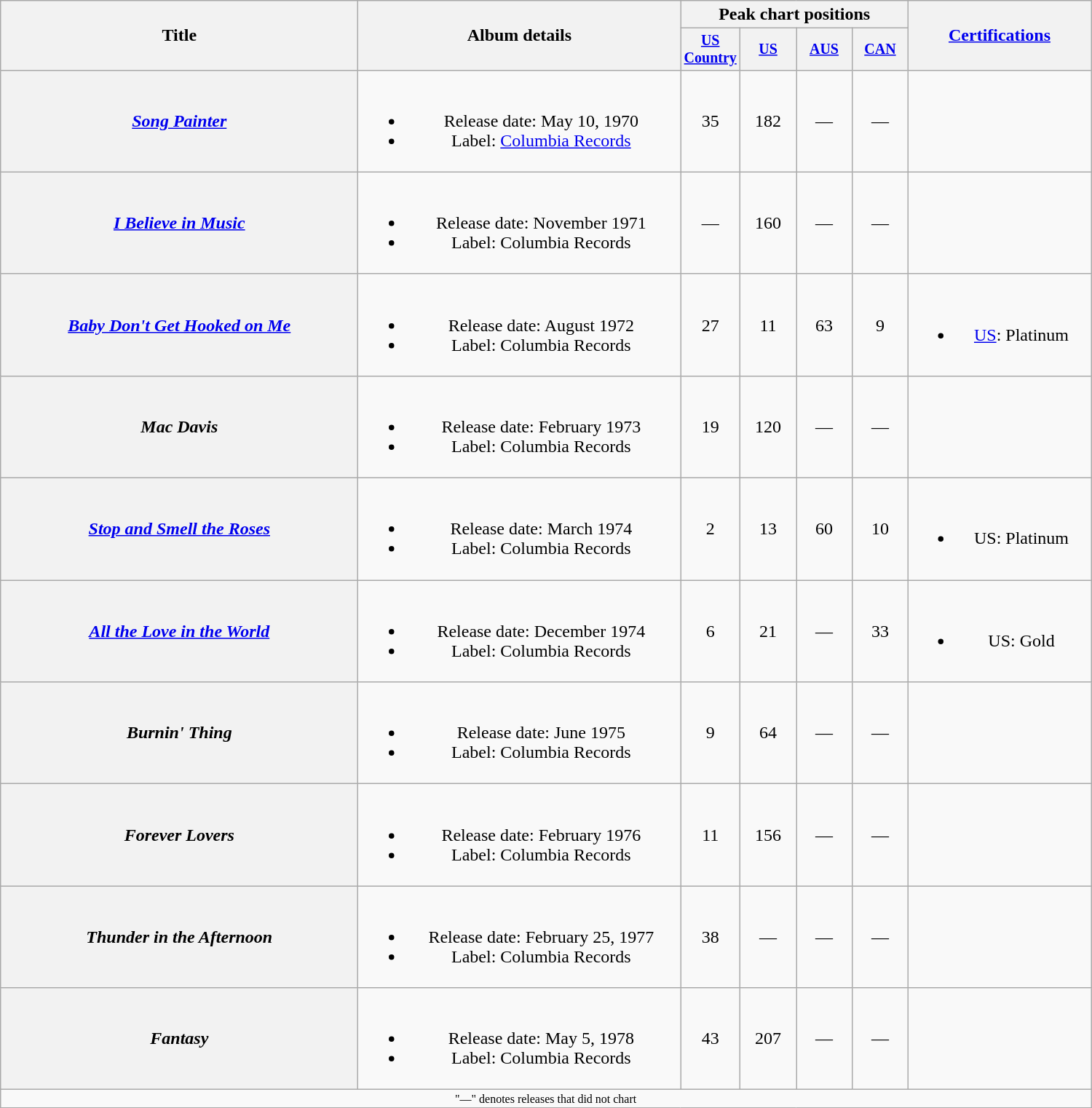<table class="wikitable plainrowheaders" style="text-align:center;">
<tr>
<th rowspan="2" style="width:20em;">Title</th>
<th rowspan="2" style="width:18em;">Album details</th>
<th colspan="4">Peak chart positions</th>
<th rowspan="2" style="width:10em;"><a href='#'>Certifications</a><br></th>
</tr>
<tr style="font-size:smaller;">
<th width="45"><a href='#'>US Country</a></th>
<th width="45"><a href='#'>US</a></th>
<th width="45"><a href='#'>AUS</a><br></th>
<th width="45"><a href='#'>CAN</a></th>
</tr>
<tr>
<th scope="row"><em><a href='#'>Song Painter</a></em></th>
<td><br><ul><li>Release date: May 10, 1970</li><li>Label: <a href='#'>Columbia Records</a></li></ul></td>
<td>35</td>
<td>182</td>
<td>—</td>
<td>—</td>
<td></td>
</tr>
<tr>
<th scope="row"><em><a href='#'>I Believe in Music</a></em></th>
<td><br><ul><li>Release date: November 1971</li><li>Label: Columbia Records</li></ul></td>
<td>—</td>
<td>160</td>
<td>—</td>
<td>—</td>
<td></td>
</tr>
<tr>
<th scope="row"><em><a href='#'>Baby Don't Get Hooked on Me</a></em></th>
<td><br><ul><li>Release date: August 1972</li><li>Label: Columbia Records</li></ul></td>
<td>27</td>
<td>11</td>
<td>63</td>
<td>9</td>
<td><br><ul><li><a href='#'>US</a>: Platinum</li></ul></td>
</tr>
<tr>
<th scope="row"><em>Mac Davis</em></th>
<td><br><ul><li>Release date: February 1973</li><li>Label: Columbia Records</li></ul></td>
<td>19</td>
<td>120</td>
<td>—</td>
<td>—</td>
<td></td>
</tr>
<tr>
<th scope="row"><em><a href='#'>Stop and Smell the Roses</a></em></th>
<td><br><ul><li>Release date: March 1974</li><li>Label: Columbia Records</li></ul></td>
<td>2</td>
<td>13</td>
<td>60</td>
<td>10</td>
<td><br><ul><li>US: Platinum</li></ul></td>
</tr>
<tr>
<th scope="row"><em><a href='#'>All the Love in the World</a></em></th>
<td><br><ul><li>Release date: December 1974</li><li>Label: Columbia Records</li></ul></td>
<td>6</td>
<td>21</td>
<td>—</td>
<td>33</td>
<td><br><ul><li>US: Gold</li></ul></td>
</tr>
<tr>
<th scope="row"><em>Burnin' Thing</em></th>
<td><br><ul><li>Release date: June 1975</li><li>Label: Columbia Records</li></ul></td>
<td>9</td>
<td>64</td>
<td>—</td>
<td>—</td>
<td></td>
</tr>
<tr>
<th scope="row"><em>Forever Lovers</em></th>
<td><br><ul><li>Release date: February 1976</li><li>Label: Columbia Records</li></ul></td>
<td>11</td>
<td>156</td>
<td>—</td>
<td>—</td>
<td></td>
</tr>
<tr>
<th scope="row"><em>Thunder in the Afternoon</em></th>
<td><br><ul><li>Release date: February 25, 1977</li><li>Label: Columbia Records</li></ul></td>
<td>38</td>
<td>—</td>
<td>—</td>
<td>—</td>
<td></td>
</tr>
<tr>
<th scope="row"><em>Fantasy</em></th>
<td><br><ul><li>Release date: May 5, 1978</li><li>Label: Columbia Records</li></ul></td>
<td>43</td>
<td>207</td>
<td>—</td>
<td>—</td>
<td></td>
</tr>
<tr>
<td colspan="7" style="font-size:8pt">"—" denotes releases that did not chart</td>
</tr>
</table>
